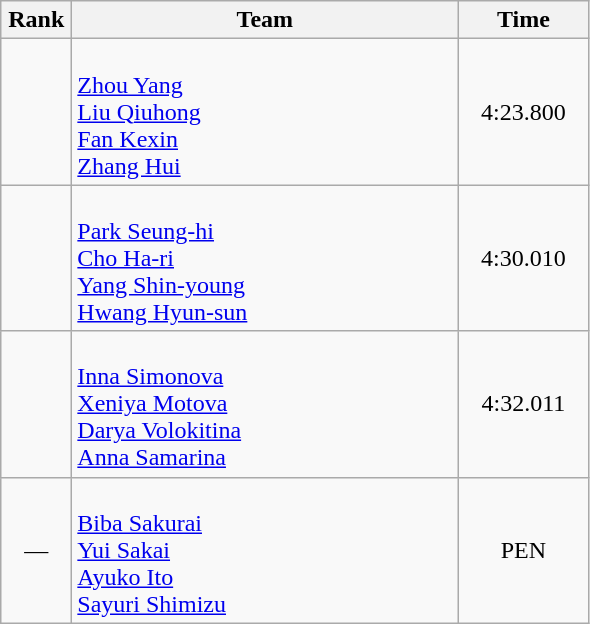<table class=wikitable style="text-align:center">
<tr>
<th width=40>Rank</th>
<th width=250>Team</th>
<th width=80>Time</th>
</tr>
<tr>
<td></td>
<td align=left><br><a href='#'>Zhou Yang</a><br><a href='#'>Liu Qiuhong</a><br><a href='#'>Fan Kexin</a><br><a href='#'>Zhang Hui</a></td>
<td>4:23.800</td>
</tr>
<tr>
<td></td>
<td align=left><br><a href='#'>Park Seung-hi</a><br><a href='#'>Cho Ha-ri</a><br><a href='#'>Yang Shin-young</a><br><a href='#'>Hwang Hyun-sun</a></td>
<td>4:30.010</td>
</tr>
<tr>
<td></td>
<td align=left><br><a href='#'>Inna Simonova</a><br><a href='#'>Xeniya Motova</a><br><a href='#'>Darya Volokitina</a><br><a href='#'>Anna Samarina</a></td>
<td>4:32.011</td>
</tr>
<tr>
<td>—</td>
<td align=left><br><a href='#'>Biba Sakurai</a><br><a href='#'>Yui Sakai</a><br><a href='#'>Ayuko Ito</a><br><a href='#'>Sayuri Shimizu</a></td>
<td>PEN</td>
</tr>
</table>
